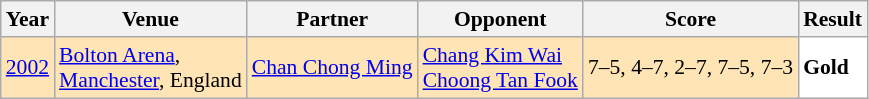<table class="sortable wikitable" style="font-size: 90%;">
<tr>
<th>Year</th>
<th>Venue</th>
<th>Partner</th>
<th>Opponent</th>
<th>Score</th>
<th>Result</th>
</tr>
<tr style="background:#FFE4B5">
<td align="center"><a href='#'>2002</a></td>
<td align="left"><a href='#'>Bolton Arena</a>,<br><a href='#'>Manchester</a>, England</td>
<td align="left"> <a href='#'>Chan Chong Ming</a></td>
<td align="left"> <a href='#'>Chang Kim Wai</a><br> <a href='#'>Choong Tan Fook</a></td>
<td align="left">7–5, 4–7, 2–7, 7–5, 7–3</td>
<td style="text-align:left; background:white"> <strong>Gold</strong></td>
</tr>
</table>
